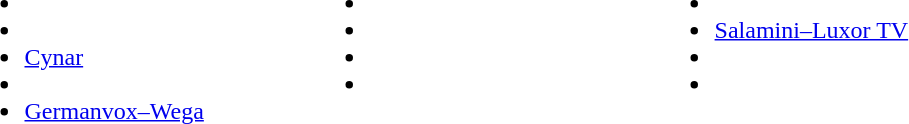<table>
<tr>
<td style="vertical-align:top; width:25%;"><br><ul><li></li><li></li><li><a href='#'>Cynar</a></li><li></li><li><a href='#'>Germanvox–Wega</a></li></ul></td>
<td style="vertical-align:top; width:25%;"><br><ul><li></li><li></li><li></li><li></li></ul></td>
<td style="vertical-align:top; width:25%;"><br><ul><li></li><li><a href='#'>Salamini–Luxor TV</a></li><li></li><li></li></ul></td>
</tr>
</table>
